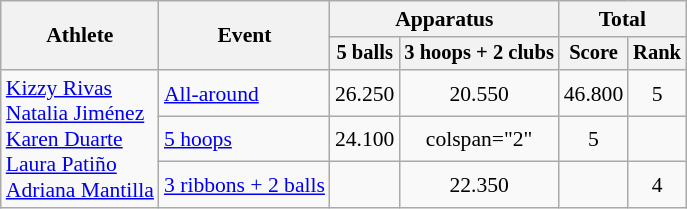<table class=wikitable style=font-size:90%;text-align:center>
<tr>
<th rowspan=2>Athlete</th>
<th rowspan=2>Event</th>
<th colspan=2>Apparatus</th>
<th colspan=2>Total</th>
</tr>
<tr style=font-size:95%>
<th>5 balls</th>
<th>3 hoops + 2 clubs</th>
<th>Score</th>
<th>Rank</th>
</tr>
<tr>
<td align=left rowspan="3"><a href='#'>Kizzy Rivas</a><br><a href='#'>Natalia Jiménez</a><br><a href='#'>Karen Duarte</a><br><a href='#'>Laura Patiño</a><br><a href='#'>Adriana Mantilla</a></td>
<td align=left><a href='#'>All-around</a></td>
<td>26.250</td>
<td>20.550</td>
<td>46.800</td>
<td>5</td>
</tr>
<tr>
<td align=left><a href='#'>5 hoops</a></td>
<td>24.100</td>
<td>colspan="2"</td>
<td>5</td>
</tr>
<tr>
<td align=left><a href='#'>3 ribbons + 2 balls</a></td>
<td></td>
<td>22.350</td>
<td></td>
<td>4</td>
</tr>
</table>
